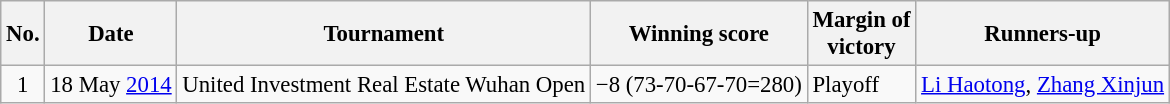<table class="wikitable" style="font-size:95%;">
<tr>
<th>No.</th>
<th>Date</th>
<th>Tournament</th>
<th>Winning score</th>
<th>Margin of<br>victory</th>
<th>Runners-up</th>
</tr>
<tr>
<td align=center>1</td>
<td align=right>18 May <a href='#'>2014</a></td>
<td>United Investment Real Estate Wuhan Open</td>
<td>−8 (73-70-67-70=280)</td>
<td>Playoff</td>
<td> <a href='#'>Li Haotong</a>,  <a href='#'>Zhang Xinjun</a></td>
</tr>
</table>
